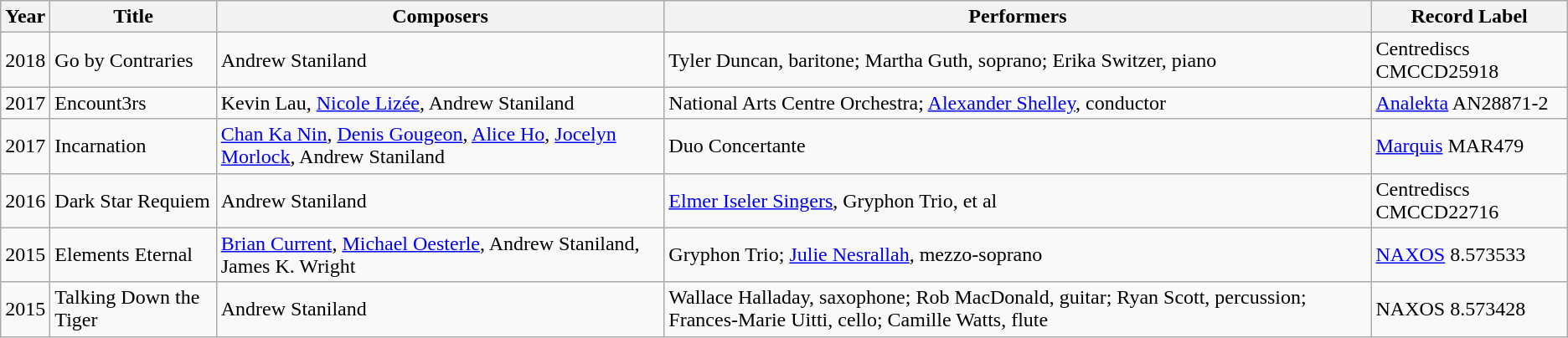<table class="wikitable">
<tr>
<th>Year</th>
<th>Title</th>
<th>Composers</th>
<th>Performers</th>
<th>Record Label</th>
</tr>
<tr>
<td>2018</td>
<td>Go by Contraries</td>
<td>Andrew Staniland</td>
<td>Tyler Duncan, baritone; Martha Guth, soprano; Erika Switzer, piano</td>
<td>Centrediscs CMCCD25918</td>
</tr>
<tr>
<td>2017</td>
<td>Encount3rs</td>
<td>Kevin Lau, <a href='#'>Nicole Lizée</a>, Andrew Staniland</td>
<td>National Arts Centre Orchestra; <a href='#'>Alexander Shelley</a>, conductor</td>
<td><a href='#'>Analekta</a> AN28871-2</td>
</tr>
<tr>
<td>2017</td>
<td>Incarnation</td>
<td><a href='#'>Chan Ka Nin</a>, <a href='#'>Denis Gougeon</a>, <a href='#'>Alice Ho</a>, <a href='#'>Jocelyn Morlock</a>, Andrew Staniland</td>
<td>Duo Concertante</td>
<td><a href='#'>Marquis</a> MAR479</td>
</tr>
<tr>
<td>2016</td>
<td>Dark Star Requiem</td>
<td>Andrew Staniland</td>
<td><a href='#'>Elmer Iseler Singers</a>, Gryphon Trio, et al</td>
<td>Centrediscs CMCCD22716</td>
</tr>
<tr>
<td>2015</td>
<td>Elements Eternal</td>
<td><a href='#'>Brian Current</a>, <a href='#'>Michael Oesterle</a>, Andrew Staniland, James K. Wright</td>
<td>Gryphon Trio; <a href='#'>Julie Nesrallah</a>, mezzo-soprano</td>
<td><a href='#'>NAXOS</a> 8.573533</td>
</tr>
<tr>
<td>2015</td>
<td>Talking Down the Tiger</td>
<td>Andrew Staniland</td>
<td>Wallace Halladay, saxophone; Rob MacDonald, guitar; Ryan Scott, percussion; Frances-Marie Uitti, cello; Camille Watts, flute</td>
<td>NAXOS 8.573428</td>
</tr>
</table>
